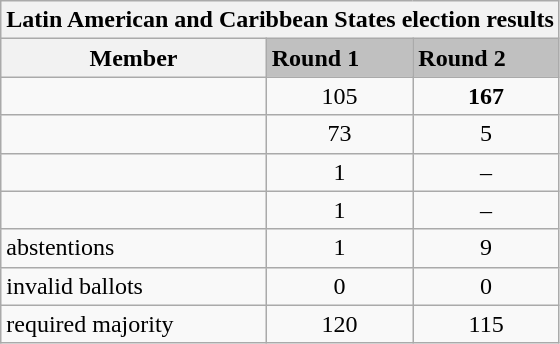<table class="wikitable collapsible">
<tr>
<th colspan="3">Latin American and Caribbean States election results</th>
</tr>
<tr>
<th>Member</th>
<td style="background:silver;"><strong>Round 1</strong></td>
<td style="background:silver;"><strong>Round 2</strong></td>
</tr>
<tr>
<td></td>
<td style="text-align:center;">105</td>
<td style="text-align:center;"><strong>167</strong></td>
</tr>
<tr>
<td></td>
<td style="text-align:center;">73</td>
<td style="text-align:center;">5</td>
</tr>
<tr>
<td></td>
<td style="text-align:center;">1</td>
<td style="text-align:center;">–</td>
</tr>
<tr>
<td></td>
<td style="text-align:center;">1</td>
<td style="text-align:center;">–</td>
</tr>
<tr>
<td>abstentions</td>
<td style="text-align:center;">1</td>
<td style="text-align:center;">9</td>
</tr>
<tr>
<td>invalid ballots</td>
<td style="text-align:center;">0</td>
<td style="text-align:center;">0</td>
</tr>
<tr>
<td>required majority</td>
<td style="text-align:center;">120</td>
<td style="text-align:center;">115</td>
</tr>
</table>
